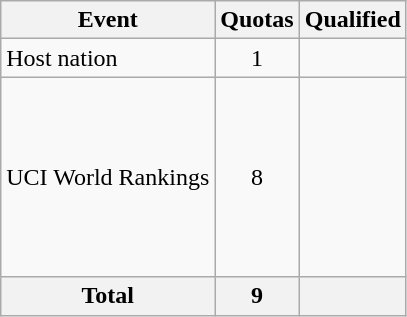<table class="wikitable">
<tr>
<th>Event</th>
<th>Quotas</th>
<th>Qualified</th>
</tr>
<tr>
<td>Host nation</td>
<td style="text-align:center;">1</td>
<td></td>
</tr>
<tr>
<td>UCI World Rankings</td>
<td style="text-align:center;">8</td>
<td><br><br><br><br><br><br><br></td>
</tr>
<tr>
<th>Total</th>
<th>9</th>
<th></th>
</tr>
</table>
